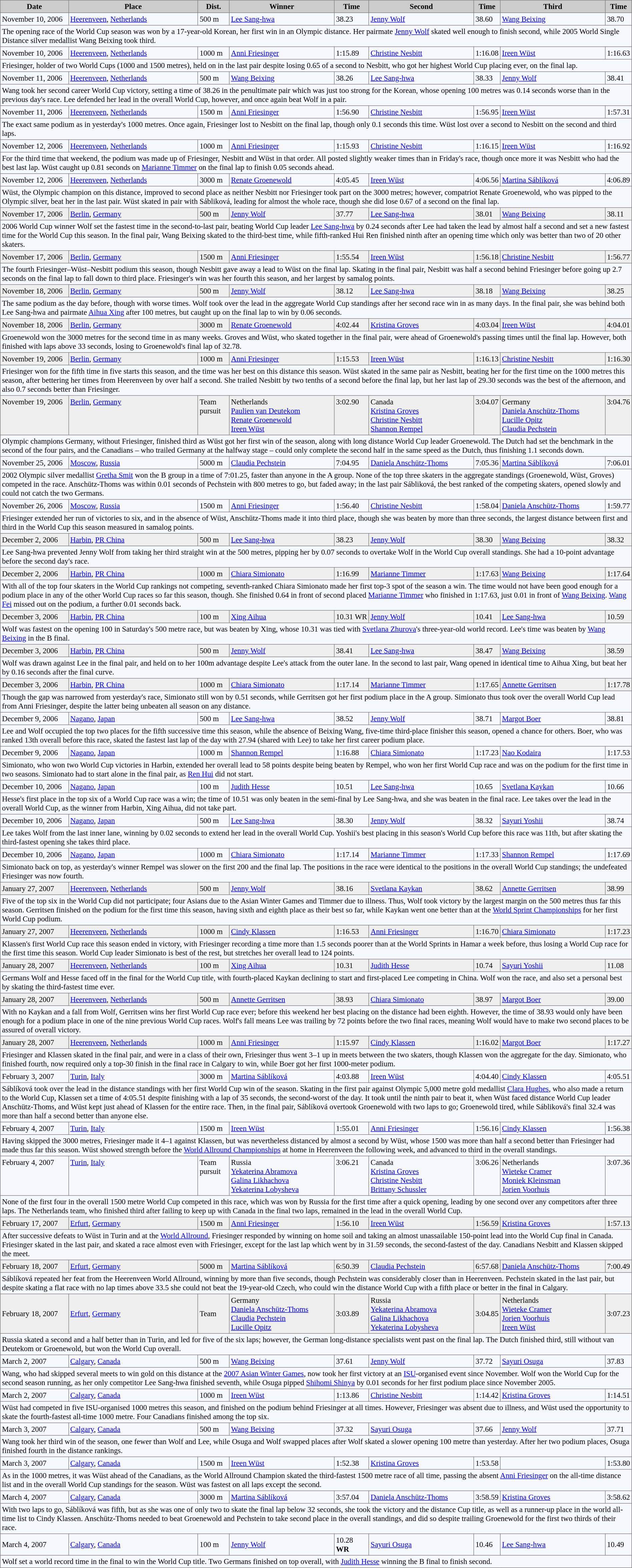<table bgcolor="#f7f8ff" cellpadding="3" cellspacing="0" border="1" style="font-size: 95%; border: gray solid 1px; border-collapse: collapse;">
<tr bgcolor="#CCCCCC">
<td align="center" width="11%"><strong>Date</strong></td>
<td align="center" width="21%"><strong>Place</strong></td>
<td align="center" width="5%"><strong>Dist.</strong></td>
<td align="center" width="17%"><strong>Winner</strong></td>
<td align="center" width="4%"><strong>Time</strong></td>
<td align="center" width="17%"><strong>Second</strong></td>
<td align="center" width="4%"><strong>Time</strong></td>
<td align="center" width="17%"><strong>Third</strong></td>
<td align="center" width="4%"><strong>Time</strong></td>
</tr>
<tr align="left">
<td>November 10, 2006</td>
<td> <a href='#'>Heerenveen</a>, <a href='#'>Netherlands</a></td>
<td>500 m</td>
<td> <a href='#'>Lee Sang-hwa</a></td>
<td>38.23</td>
<td> <a href='#'>Jenny Wolf</a></td>
<td>38.60</td>
<td> <a href='#'>Wang Beixing</a></td>
<td>38.70</td>
</tr>
<tr>
<td colspan="9">The opening race of the World Cup season was won by a 17-year-old Korean, her first win in an Olympic distance. Her pairmate <a href='#'>Jenny Wolf</a> skated well enough to finish second, while 2005 World Single Distance silver medallist Wang Beixing took third.</td>
</tr>
<tr align="left">
<td>November 10, 2006</td>
<td> <a href='#'>Heerenveen</a>, <a href='#'>Netherlands</a></td>
<td>1000 m</td>
<td> <a href='#'>Anni Friesinger</a></td>
<td>1:15.89</td>
<td> <a href='#'>Christine Nesbitt</a></td>
<td>1:16.08</td>
<td> <a href='#'>Ireen Wüst</a></td>
<td>1:16.63</td>
</tr>
<tr>
<td colspan="9">Friesinger, holder of two World Cups (1000 and 1500 metres), held on in the last pair despite losing 0.65 of a second to Nesbitt, who got her highest World Cup placing ever, on the final lap.</td>
</tr>
<tr align="left">
<td>November 11, 2006</td>
<td> <a href='#'>Heerenveen</a>, <a href='#'>Netherlands</a></td>
<td>500 m</td>
<td> <a href='#'>Wang Beixing</a></td>
<td>38.26</td>
<td> <a href='#'>Lee Sang-hwa</a></td>
<td>38.33</td>
<td> <a href='#'>Jenny Wolf</a></td>
<td>38.41</td>
</tr>
<tr>
<td colspan="9">Wang took her second career World Cup victory, setting a time of 38.26 in the penultimate pair which was just too strong for the Korean, whose opening 100 metres was 0.14 seconds worse than in the previous day's race. Lee defended her lead in the overall World Cup, however, and once again beat Wolf in a pair.</td>
</tr>
<tr align="left">
<td>November 11, 2006</td>
<td> <a href='#'>Heerenveen</a>, <a href='#'>Netherlands</a></td>
<td>1500 m</td>
<td> <a href='#'>Anni Friesinger</a></td>
<td>1:56.90</td>
<td> <a href='#'>Christine Nesbitt</a></td>
<td>1:56.95</td>
<td> <a href='#'>Ireen Wüst</a></td>
<td>1:57.31</td>
</tr>
<tr>
<td colspan="9">The exact same podium as in yesterday's 1000 metres. Once again, Friesinger lost to Nesbitt on the final lap, though only 0.1 seconds this time. Wüst lost over a second to Nesbitt on the second and third laps.</td>
</tr>
<tr align="left">
<td>November 12, 2006</td>
<td> <a href='#'>Heerenveen</a>, <a href='#'>Netherlands</a></td>
<td>1000 m</td>
<td> <a href='#'>Anni Friesinger</a></td>
<td>1:15.93</td>
<td> <a href='#'>Christine Nesbitt</a></td>
<td>1:16.15</td>
<td> <a href='#'>Ireen Wüst</a></td>
<td>1:16.92</td>
</tr>
<tr>
<td colspan="9">For the third time that weekend, the podium was made up of Friesinger, Nesbitt and Wüst in that order. All posted slightly weaker times than in Friday's race, though once more it was Nesbitt who had the best last lap. Wüst caught up 0.81 seconds on <a href='#'>Marianne Timmer</a> on the final lap to finish 0.05 seconds ahead.</td>
</tr>
<tr align="left">
<td>November 12, 2006</td>
<td> <a href='#'>Heerenveen</a>, <a href='#'>Netherlands</a></td>
<td>3000 m</td>
<td> <a href='#'>Renate Groenewold</a></td>
<td>4:05.45</td>
<td> <a href='#'>Ireen Wüst</a></td>
<td>4:06.56</td>
<td> <a href='#'>Martina Sáblíková</a></td>
<td>4:06.89</td>
</tr>
<tr>
<td colspan="9">Wüst, the Olympic champion on this distance, improved to second place as neither Nesbitt nor Friesinger took part on the 3000 metres; however, compatriot Renate Groenewold, who was pipped to the Olympic silver, beat her in the last pair. Wüst skated in pair with Sábliková, leading for almost the whole race, though she did lose 0.67 of a second on the final lap.</td>
</tr>
<tr bgcolor="#EFEFEF" align="left">
<td>November 17, 2006</td>
<td> <a href='#'>Berlin</a>, <a href='#'>Germany</a></td>
<td>500 m</td>
<td> <a href='#'>Jenny Wolf</a></td>
<td>37.77</td>
<td> <a href='#'>Lee Sang-hwa</a></td>
<td>38.01</td>
<td> <a href='#'>Wang Beixing</a></td>
<td>38.11</td>
</tr>
<tr>
<td colspan=9>2006 World Cup winner Wolf set the fastest time in the second-to-last pair, beating World Cup leader <a href='#'>Lee Sang-hwa</a> by 0.24 seconds after Lee had taken the lead by almost half a second and set a new fastest time for the World Cup this season. In the final pair, Wang Beixing skated to the third-best time, while fifth-ranked Hui Ren finished ninth after an opening time which only was better than two of 20 other skaters.</td>
</tr>
<tr bgcolor="#EFEFEF" align="left">
<td>November 17, 2006</td>
<td> <a href='#'>Berlin</a>, <a href='#'>Germany</a></td>
<td>1500 m</td>
<td> <a href='#'>Anni Friesinger</a></td>
<td>1:55.54</td>
<td> <a href='#'>Ireen Wüst</a></td>
<td>1:56.18</td>
<td> <a href='#'>Christine Nesbitt</a></td>
<td>1:56.77</td>
</tr>
<tr>
<td colspan=9>The fourth Friesinger–Wüst–Nesbitt podium this season, though Nesbitt gave away a lead to Wüst on the final lap. Skating in the final pair, Nesbitt was half a second behind Friesinger before going up 2.7 seconds on the final lap to fall down to third place. Friesinger's win was her fourth this season, and her largest by samalog points.</td>
</tr>
<tr bgcolor="#EFEFEF" align="left">
<td>November 18, 2006</td>
<td> <a href='#'>Berlin</a>, <a href='#'>Germany</a></td>
<td>500 m</td>
<td> <a href='#'>Jenny Wolf</a></td>
<td>38.12</td>
<td> <a href='#'>Lee Sang-hwa</a></td>
<td>38.18</td>
<td> <a href='#'>Wang Beixing</a></td>
<td>38.25</td>
</tr>
<tr>
<td colspan=9>The same podium as the day before, though with worse times. Wolf took over the lead in the aggregate World Cup standings after her second race win in as many days. In the final pair, she was behind both Lee Sang-hwa and pairmate <a href='#'>Aihua Xing</a> after 100 metres, but caught up on the final lap to win by 0.06 seconds.</td>
</tr>
<tr bgcolor="#EFEFEF" align="left">
<td>November 18, 2006</td>
<td> <a href='#'>Berlin</a>, <a href='#'>Germany</a></td>
<td>3000 m</td>
<td> <a href='#'>Renate Groenewold</a></td>
<td>4:02.44</td>
<td> <a href='#'>Kristina Groves</a></td>
<td>4:03.04</td>
<td> <a href='#'>Ireen Wüst</a></td>
<td>4:04.01</td>
</tr>
<tr>
<td colspan=9>Groenewold won the 3000 metres for the second time in as many weeks. Groves and Wüst, who skated together in the final pair, were ahead of Groenewold's passing times until the final lap. However, both finished with laps above 33 seconds, losing to Groenewold's final lap of 32.78.</td>
</tr>
<tr bgcolor="#EFEFEF" align="left">
<td>November 19, 2006</td>
<td> <a href='#'>Berlin</a>, <a href='#'>Germany</a></td>
<td>1000 m</td>
<td> <a href='#'>Anni Friesinger</a></td>
<td>1:15.53</td>
<td> <a href='#'>Ireen Wüst</a></td>
<td>1:16.13</td>
<td> <a href='#'>Christine Nesbitt</a></td>
<td>1:16.30</td>
</tr>
<tr>
<td colspan=9>Friesinger won for the fifth time in five starts this season, and the time was her best on this distance this season. Wüst skated in the same pair as Nesbitt, beating her for the first time on the 1000 metres this season, after bettering her times from Heerenveen by over half a second. She trailed Nesbitt by two tenths of a second before the final lap, but her last lap of 29.30 seconds was the best of the afternoon, and also 0.7 seconds better than Friesinger.</td>
</tr>
<tr bgcolor="#EFEFEF" align="left" valign="top">
<td>November 19, 2006</td>
<td> <a href='#'>Berlin</a>, <a href='#'>Germany</a></td>
<td>Team pursuit</td>
<td> Netherlands<br><a href='#'>Paulien van Deutekom</a><br><a href='#'>Renate Groenewold</a><br><a href='#'>Ireen Wüst</a></td>
<td>3:02.90</td>
<td> Canada<br><a href='#'>Kristina Groves</a><br><a href='#'>Christine Nesbitt</a><br><a href='#'>Shannon Rempel</a></td>
<td>3:04.07</td>
<td> Germany<br><a href='#'>Daniela Anschütz-Thoms</a><br><a href='#'>Lucille Opitz</a><br><a href='#'>Claudia Pechstein</a></td>
<td>3:04.76</td>
</tr>
<tr>
<td colspan=9>Olympic champions Germany, without Friesinger, finished third as Wüst got her first win of the season, along with long distance World Cup leader Groenewold. The Dutch had set the benchmark in the second of the four pairs, and the Canadians – who trailed Germany at the halfway stage – could only complete the second half in the same speed as the Dutch, thus finishing 1.1 seconds down.</td>
</tr>
<tr align="left">
<td>November 25, 2006</td>
<td> <a href='#'>Moscow</a>, <a href='#'>Russia</a></td>
<td>5000 m</td>
<td> <a href='#'>Claudia Pechstein</a></td>
<td>7:04.95</td>
<td> <a href='#'>Daniela Anschütz-Thoms</a></td>
<td>7:05.36</td>
<td> <a href='#'>Martina Sáblíková</a></td>
<td>7:06.01</td>
</tr>
<tr>
<td colspan=9>2002 Olympic silver medallist <a href='#'>Gretha Smit</a> won the B group in a time of 7:01.25, faster than anyone in the A group. None of the top three skaters in the aggregate standings (Groenewold, Wüst, Groves) competed in the race. Anschütz-Thoms was within 0.01 seconds of Pechstein with 800 metres to go, but faded away; in the last pair Sábliková, the best ranked of the competing skaters, opened slowly and could not catch the two Germans.</td>
</tr>
<tr align="left">
<td>November 26, 2006</td>
<td> <a href='#'>Moscow</a>, <a href='#'>Russia</a></td>
<td>1500 m</td>
<td> <a href='#'>Anni Friesinger</a></td>
<td>1:56.40</td>
<td> <a href='#'>Christine Nesbitt</a></td>
<td>1:58.04</td>
<td> <a href='#'>Daniela Anschütz-Thoms</a></td>
<td>1:59.77</td>
</tr>
<tr>
<td colspan=9>Friesinger extended her run of victories to six, and in the absence of Wüst, Anschütz-Thoms made it into third place, though she was beaten by more than three seconds, the largest distance between first and third in the World Cup this season measured in samalog points.</td>
</tr>
<tr bgcolor="#EFEFEF" align="left">
<td>December 2, 2006</td>
<td> <a href='#'>Harbin</a>, <a href='#'>PR China</a></td>
<td>500 m</td>
<td> <a href='#'>Lee Sang-hwa</a></td>
<td>38.23</td>
<td> <a href='#'>Jenny Wolf</a></td>
<td>38.30</td>
<td> <a href='#'>Wang Beixing</a></td>
<td>38.32</td>
</tr>
<tr>
<td colspan=9>Lee Sang-hwa prevented Jenny Wolf from taking her third straight win at the 500 metres, pipping her by 0.07 seconds to overtake Wolf in the World Cup overall standings. She had a 10-point advantage before the second day's race.</td>
</tr>
<tr bgcolor="#EFEFEF" align="left">
<td>December 2, 2006</td>
<td> <a href='#'>Harbin</a>, <a href='#'>PR China</a></td>
<td>1000 m</td>
<td> <a href='#'>Chiara Simionato</a></td>
<td>1:16.99</td>
<td> <a href='#'>Marianne Timmer</a></td>
<td>1:17.63</td>
<td> <a href='#'>Wang Beixing</a></td>
<td>1:17.64</td>
</tr>
<tr>
<td colspan=9>With all of the top four skaters in the World Cup rankings not competing, seventh-ranked Chiara Simionato made her first top-3 spot of the season a win. The time would not have been good enough for a podium place in any of the other World Cup races so far this season, though. She finished 0.64 in front of second placed <a href='#'>Marianne Timmer</a> who finished in 1:17.63, just 0.01 in front of <a href='#'>Wang Beixing</a>. <a href='#'>Wang Fei</a> missed out on the podium, a further 0.01 seconds back.</td>
</tr>
<tr bgcolor="#EFEFEF" align="left">
<td>December 3, 2006</td>
<td> <a href='#'>Harbin</a>, <a href='#'>PR China</a></td>
<td>100 m</td>
<td> <a href='#'>Xing Aihua</a></td>
<td>10.31 WR</td>
<td> <a href='#'>Jenny Wolf</a></td>
<td>10.41</td>
<td> <a href='#'>Lee Sang-hwa</a></td>
<td>10.59</td>
</tr>
<tr>
<td colspan=9>Wolf was fastest on the opening 100 in Saturday's 500 metre race, but was beaten by Xing, whose 10.31 was tied with <a href='#'>Svetlana Zhurova</a>'s three-year-old world record. Lee's time was beaten by <a href='#'>Wang Beixing</a> in the B final.</td>
</tr>
<tr bgcolor="#EFEFEF" align="left">
<td>December 3, 2006</td>
<td> <a href='#'>Harbin</a>, <a href='#'>PR China</a></td>
<td>500 m</td>
<td> <a href='#'>Jenny Wolf</a></td>
<td>38.41</td>
<td> <a href='#'>Lee Sang-hwa</a></td>
<td>38.47</td>
<td> <a href='#'>Wang Beixing</a></td>
<td>38.59</td>
</tr>
<tr>
<td colspan=9>Wolf was drawn against Lee in the final pair, and held on to her 100m advantage despite Lee's attack from the outer lane. In the second to last pair, Wang opened in identical time to Aihua Xing, but beat her by 0.16 seconds after the final curve.</td>
</tr>
<tr bgcolor="#EFEFEF" align="left">
<td>December 3, 2006</td>
<td> <a href='#'>Harbin</a>, <a href='#'>PR China</a></td>
<td>1000 m</td>
<td> <a href='#'>Chiara Simionato</a></td>
<td>1:17.14</td>
<td> <a href='#'>Marianne Timmer</a></td>
<td>1:17.65</td>
<td> <a href='#'>Annette Gerritsen</a></td>
<td>1:17.78</td>
</tr>
<tr>
<td colspan=9>Though the gap was narrowed from yesterday's race, Simionato still won by 0.51 seconds, while Gerritsen got her first podium place in the A group. Simionato thus took over the overall World Cup lead from Anni Friesinger, despite the latter being unbeaten all season on any distance.</td>
</tr>
<tr align="left">
<td>December 9, 2006</td>
<td> <a href='#'>Nagano</a>, <a href='#'>Japan</a></td>
<td>500 m</td>
<td> <a href='#'>Lee Sang-hwa</a></td>
<td>38.52</td>
<td> <a href='#'>Jenny Wolf</a></td>
<td>38.71</td>
<td> <a href='#'>Margot Boer</a></td>
<td>38.81</td>
</tr>
<tr>
<td colspan=9>Lee and Wolf occupied the top two places for the fifth successive time this season, while the absence of Beixing Wang, five-time third-place finisher this season, opened a chance for others. Boer, who was ranked 13th overall before this race, skated the fastest last lap of the day with 27.94 (shared with Lee) to take her first career podium place.</td>
</tr>
<tr align="left">
<td>December 9, 2006</td>
<td> <a href='#'>Nagano</a>, <a href='#'>Japan</a></td>
<td>1000 m</td>
<td> <a href='#'>Shannon Rempel</a></td>
<td>1:16.88</td>
<td> <a href='#'>Chiara Simionato</a></td>
<td>1:17.23</td>
<td> <a href='#'>Nao Kodaira</a></td>
<td>1:17.53</td>
</tr>
<tr>
<td colspan=9>Simionato, who won two World Cup victories in Harbin, extended her overall lead to 58 points despite being beaten by Rempel, who won her first World Cup race and was on the podium for the first time in two seasons. Simionato had to start alone in the final pair, as <a href='#'>Ren Hui</a> did not start.</td>
</tr>
<tr align="left">
<td>December 10, 2006</td>
<td> <a href='#'>Nagano</a>, <a href='#'>Japan</a></td>
<td>100 m</td>
<td> <a href='#'>Judith Hesse</a></td>
<td>10.51</td>
<td> <a href='#'>Lee Sang-hwa</a></td>
<td>10.65</td>
<td> <a href='#'>Svetlana Kaykan</a></td>
<td>10.66</td>
</tr>
<tr>
<td colspan=9>Hesse's first place in the top six of a World Cup race was a win; the time of 10.51 was only beaten in the semi-final by Lee Sang-hwa, and she was beaten in the final race. Lee takes over the lead in the overall World Cup, as the winner from Harbin, Xing Aihua, did not take part.</td>
</tr>
<tr align="left">
<td>December 10, 2006</td>
<td> <a href='#'>Nagano</a>, <a href='#'>Japan</a></td>
<td>500 m</td>
<td> <a href='#'>Lee Sang-hwa</a></td>
<td>38.30</td>
<td> <a href='#'>Jenny Wolf</a></td>
<td>38.32</td>
<td> <a href='#'>Sayuri Yoshii</a></td>
<td>38.74</td>
</tr>
<tr>
<td colspan=9>Lee takes Wolf from the last inner lane, winning by 0.02 seconds to extend her lead in the overall World Cup. Yoshii's best placing in this season's World Cup before this race was 11th, but after skating the third-fastest opening she takes third place.</td>
</tr>
<tr align="left">
<td>December 10, 2006</td>
<td> <a href='#'>Nagano</a>, <a href='#'>Japan</a></td>
<td>1000 m</td>
<td> <a href='#'>Chiara Simionato</a></td>
<td>1:17.14</td>
<td> <a href='#'>Marianne Timmer</a></td>
<td>1:17.33</td>
<td> <a href='#'>Shannon Rempel</a></td>
<td>1:17.69</td>
</tr>
<tr>
<td colspan=9>Simionato back on top, as yesterday's winner Rempel was slower on the first 200 and the final lap. The positions in the race were identical to the positions in the overall World Cup standings; the undefeated Friesinger was now fourth.</td>
</tr>
<tr bgcolor="#EFEFEF" align="left">
<td>January 27, 2007</td>
<td> <a href='#'>Heerenveen</a>, <a href='#'>Netherlands</a></td>
<td>500 m</td>
<td> <a href='#'>Jenny Wolf</a></td>
<td>38.16</td>
<td> <a href='#'>Svetlana Kaykan</a></td>
<td>38.62</td>
<td> <a href='#'>Annette Gerritsen</a></td>
<td>38.99</td>
</tr>
<tr>
<td colspan=9>Five of the top six in the World Cup did not participate; four Asians due to the Asian Winter Games and Timmer due to illness. Thus, Wolf took victory by the largest margin on the 500 metres thus far this season. Gerritsen finished on the podium for the first time this season, having sixth and eighth place as their best so far, while Kaykan went one better than at the <a href='#'>World Sprint Championships</a> for her first World Cup podium.</td>
</tr>
<tr bgcolor="#EFEFEF" align="left">
<td>January 27, 2007</td>
<td> <a href='#'>Heerenveen</a>, <a href='#'>Netherlands</a></td>
<td>1000 m</td>
<td> <a href='#'>Cindy Klassen</a></td>
<td>1:16.53</td>
<td> <a href='#'>Anni Friesinger</a></td>
<td>1:16.70</td>
<td> <a href='#'>Chiara Simionato</a></td>
<td>1:17.23</td>
</tr>
<tr>
<td colspan=9>Klassen's first World Cup race this season ended in victory, with Friesinger recording a time more than 1.5 seconds poorer than at the World Sprints in Hamar a week before, thus losing a World Cup race for the first time this season. World Cup leader Simionato is best of the rest, but stretches her overall lead to 124 points.</td>
</tr>
<tr bgcolor="#EFEFEF" align="left">
<td>January 28, 2007</td>
<td> <a href='#'>Heerenveen</a>, <a href='#'>Netherlands</a></td>
<td>100 m</td>
<td> <a href='#'>Xing Aihua</a></td>
<td>10.31</td>
<td> <a href='#'>Judith Hesse</a></td>
<td>10.74</td>
<td> <a href='#'>Sayuri Yoshii</a></td>
<td>11.08</td>
</tr>
<tr>
<td colspan=9>Germans Wolf and Hesse faced off in the final for the World Cup title, with fourth-placed Kaykan declining to start and first-placed Lee competing in China. Wolf won the race, and also set a personal best by skating the third-fastest time ever.</td>
</tr>
<tr bgcolor="#EFEFEF" align="left">
<td>January 28, 2007</td>
<td> <a href='#'>Heerenveen</a>, <a href='#'>Netherlands</a></td>
<td>500 m</td>
<td> <a href='#'>Annette Gerritsen</a></td>
<td>38.93</td>
<td> <a href='#'>Chiara Simionato</a></td>
<td>38.97</td>
<td> <a href='#'>Margot Boer</a></td>
<td>39.00</td>
</tr>
<tr>
<td colspan=9>With no Kaykan and a fall from Wolf, Gerritsen wins her first World Cup race ever; before this weekend her best placing on the distance had been eighth. However, the time of 38.93 would only have been enough for a podium place in one of the nine previous World Cup races. Wolf's fall means Lee was trailing by 72 points before the two final races, meaning Wolf would have to make two second places to be assured of overall victory.</td>
</tr>
<tr bgcolor="#EFEFEF" align="left">
<td>January 28, 2007</td>
<td> <a href='#'>Heerenveen</a>, <a href='#'>Netherlands</a></td>
<td>1000 m</td>
<td> <a href='#'>Anni Friesinger</a></td>
<td>1:15.97</td>
<td> <a href='#'>Cindy Klassen</a></td>
<td>1:16.02</td>
<td> <a href='#'>Margot Boer</a></td>
<td>1:17.27</td>
</tr>
<tr>
<td colspan=9>Friesinger and Klassen skated in the final pair, and were in a class of their own, Friesinger thus went 3–1 up in meets between the two skaters, though Klassen won the aggregate for the day. Simionato, who finished fourth, now required only a top-30 finish in the final race in Calgary to win, while Boer got her first 1000-meter podium.</td>
</tr>
<tr align="left">
<td>February 3, 2007</td>
<td> <a href='#'>Turin</a>, <a href='#'>Italy</a></td>
<td>3000 m</td>
<td> <a href='#'>Martina Sáblíková</a></td>
<td>4:03.88</td>
<td> <a href='#'>Ireen Wüst</a></td>
<td>4:04.40</td>
<td> <a href='#'>Cindy Klassen</a></td>
<td>4:05.51</td>
</tr>
<tr>
<td colspan=9>Sáblíková took over the lead in the distance standings with her first World Cup win of the season. Skating in the first pair against Olympic 5,000 metre gold medallist <a href='#'>Clara Hughes</a>, who also made a return to the World Cup, Klassen set a time of 4:05.51 despite finishing with a lap of 35 seconds, the second-worst of the day. It took until the ninth pair to beat it, when Wüst faced distance World Cup leader Anschütz-Thoms, and Wüst kept just ahead of Klassen for the entire race. Then, in the final pair, Sáblíková overtook Groenewold with two laps to go; Groenewold tired, while Sábliková's final 32.4 was more than half a second better than anyone else.</td>
</tr>
<tr align="left">
<td>February 4, 2007</td>
<td> <a href='#'>Turin</a>, <a href='#'>Italy</a></td>
<td>1500 m</td>
<td> <a href='#'>Ireen Wüst</a></td>
<td>1:55.01</td>
<td> <a href='#'>Anni Friesinger</a></td>
<td>1:56.16</td>
<td> <a href='#'>Cindy Klassen</a></td>
<td>1:56.38</td>
</tr>
<tr>
<td colspan=9>Having skipped the 3000 metres, Friesinger made it 4–1 against Klassen, but was nevertheless distanced by almost a second by Wüst, whose 1500 was more than half a second better than Friesinger had made thus far this season. Wüst showed strength before the <a href='#'>World Allround Championships</a> at home in Heerenveen the following week, and advanced to third in the overall standings.</td>
</tr>
<tr align="left" valign="top">
<td>February 4, 2007</td>
<td> <a href='#'>Turin</a>, <a href='#'>Italy</a></td>
<td>Team pursuit</td>
<td> Russia<br><a href='#'>Yekaterina Abramova</a><br><a href='#'>Galina Likhachova</a><br><a href='#'>Yekaterina Lobysheva</a></td>
<td>3:06.21</td>
<td> Canada<br><a href='#'>Kristina Groves</a><br><a href='#'>Christine Nesbitt</a><br><a href='#'>Brittany Schussler</a></td>
<td>3:06.26</td>
<td> Netherlands<br><a href='#'>Wieteke Cramer</a><br><a href='#'>Moniek Kleinsman</a><br><a href='#'>Jorien Voorhuis</a></td>
<td>3:07.36</td>
</tr>
<tr>
<td colspan=9>None of the first four in the overall 1500 metre World Cup competed in this race, which was won by Russia for the first time after a quick opening, leading by one second over any competitors after three laps. The Netherlands team, who finished third after failing to keep up with Canada in the final two laps, remained in the lead in the overall World Cup.</td>
</tr>
<tr bgcolor="#EFEFEF" align="left">
<td>February 17, 2007</td>
<td> <a href='#'>Erfurt</a>, <a href='#'>Germany</a></td>
<td>1500 m</td>
<td> <a href='#'>Anni Friesinger</a></td>
<td>1:56.10</td>
<td> <a href='#'>Ireen Wüst</a></td>
<td>1:56.59</td>
<td> <a href='#'>Kristina Groves</a></td>
<td>1:57.13</td>
</tr>
<tr>
<td colspan=9>After successive defeats to Wüst in Turin and at the <a href='#'>World Allround</a>, Friesinger responded by winning on home soil and taking an almost unassailable 150-point lead into the World Cup final in Canada. Friesinger skated in the last pair, and skated a race almost even with Friesinger, except for the last lap which went by in 31.59 seconds, the second-fastest of the day. Canadians Nesbitt and Klassen skipped the meet.</td>
</tr>
<tr bgcolor="#EFEFEF" align="left">
<td>February 18, 2007</td>
<td> <a href='#'>Erfurt</a>, <a href='#'>Germany</a></td>
<td>5000 m</td>
<td> <a href='#'>Martina Sáblíková</a></td>
<td>6:50.39</td>
<td> <a href='#'>Claudia Pechstein</a></td>
<td>6:57.68</td>
<td> <a href='#'>Daniela Anschütz-Thoms</a></td>
<td>7:00.49</td>
</tr>
<tr>
<td colspan=9>Sáblíková repeated her feat from the Heerenveen World Allround, winning by more than five seconds, though Pechstein was considerably closer than in Heerenveen. Pechstein skated in the last pair, but despite skating a flat race with no lap times above 33.5 she could not beat the 19-year-old Czech, who could win the distance World Cup with a fifth place or better in the final in Calgary.</td>
</tr>
<tr bgcolor="#EFEFEF" align="left">
<td>February 18, 2007</td>
<td> <a href='#'>Erfurt</a>, <a href='#'>Germany</a></td>
<td>Team</td>
<td> Germany<br><a href='#'>Daniela Anschütz-Thoms</a><br><a href='#'>Claudia Pechstein</a><br><a href='#'>Lucille Opitz</a></td>
<td>3:03.89</td>
<td> Russia<br><a href='#'>Yekaterina Abramova</a><br><a href='#'>Galina Likhachova</a><br><a href='#'>Yekaterina Lobysheva</a></td>
<td>3:04.85</td>
<td> Netherlands<br><a href='#'>Wieteke Cramer</a><br><a href='#'>Jorien Voorhuis</a><br><a href='#'>Ireen Wüst</a></td>
<td>3:07.23</td>
</tr>
<tr>
<td colspan=9>Russia skated a second and a half better than in Turin, and led for five of the six laps; however, the German long-distance specialists went past on the final lap. The Dutch finished third, still without van Deutekom or Groenewold, but won the World Cup overall.</td>
</tr>
<tr align="left">
<td>March 2, 2007</td>
<td> <a href='#'>Calgary</a>, <a href='#'>Canada</a></td>
<td>500 m</td>
<td> <a href='#'>Wang Beixing</a></td>
<td>37.61</td>
<td> <a href='#'>Jenny Wolf</a></td>
<td>37.72</td>
<td> <a href='#'>Sayuri Osuga</a></td>
<td>37.83</td>
</tr>
<tr>
<td colspan=9>Wang, who had skipped several meets to win gold on this distance at the <a href='#'>2007 Asian Winter Games</a>, now took her first victory at an <a href='#'>ISU</a>-organised event since November. Wolf won the World Cup for the second season running, as her only competitor Lee Sang-hwa finished seventh, while Osuga pipped <a href='#'>Shihomi Shinya</a> by 0.01 seconds for her first podium place since November 2005.</td>
</tr>
<tr align="left">
<td>March 2, 2007</td>
<td> <a href='#'>Calgary</a>, <a href='#'>Canada</a></td>
<td>1000 m</td>
<td> <a href='#'>Ireen Wüst</a></td>
<td>1:13.86</td>
<td> <a href='#'>Christine Nesbitt</a></td>
<td>1:14.42</td>
<td> <a href='#'>Kristina Groves</a></td>
<td>1:14.51</td>
</tr>
<tr>
<td colspan=9>Wüst had competed in five ISU-organised 1000 metres this season, and finished on the podium behind Friesinger at all times. However, Friesinger was absent due to illness, and Wüst used the opportunity to skate the fourth-fastest all-time 1000 metre. Four Canadians finished among the top six.</td>
</tr>
<tr align="left">
<td>March 3, 2007</td>
<td> <a href='#'>Calgary</a>, <a href='#'>Canada</a></td>
<td>500 m</td>
<td> <a href='#'>Wang Beixing</a></td>
<td>37.32</td>
<td> <a href='#'>Sayuri Osuga</a></td>
<td>37.66</td>
<td> <a href='#'>Jenny Wolf</a></td>
<td>37.71</td>
</tr>
<tr>
<td colspan=9>Wang took her third win of the season, one fewer than Wolf and Lee, while Osuga and Wolf swapped places after Wolf skated a slower opening 100 metre than yesterday. After her two podium places, Osuga finished fourth in the distance rankings.</td>
</tr>
<tr align="left">
<td>March 3, 2007</td>
<td> <a href='#'>Calgary</a>, <a href='#'>Canada</a></td>
<td>1500 m</td>
<td> <a href='#'>Ireen Wüst</a></td>
<td>1:52.38</td>
<td> <a href='#'>Kristina Groves</a></td>
<td>1:53.58</td>
<td></td>
<td>1:53.80</td>
</tr>
<tr>
<td colspan=9>As in the 1000 metres, it was Wüst ahead of the Canadians, as the World Allround Champion skated the third-fastest 1500 metre race of all time, passing the absent <a href='#'>Anni Friesinger</a> on the all-time distance list and in the overall World Cup standings for the season. Wüst was fastest on all laps except the second.</td>
</tr>
<tr align="left">
<td>March 4, 2007</td>
<td> <a href='#'>Calgary</a>, <a href='#'>Canada</a></td>
<td>3000 m</td>
<td> <a href='#'>Martina Sáblíková</a></td>
<td>3:57.04</td>
<td> <a href='#'>Daniela Anschütz-Thoms</a></td>
<td>3:58.59</td>
<td> <a href='#'>Kristina Groves</a></td>
<td>3:58.62</td>
</tr>
<tr>
<td colspan=9>With two laps to go, Sáblíková was fifth, but as she was one of only two to skate the final lap below 32 seconds, she took the victory and the distance Cup title, as well as a runner-up place in the world all-time list to Cindy Klassen. Anschütz-Thoms needed to beat Groenewold and Pechstein to take second place in the overall standings, and did so despite trailing Groenewold for the first two thirds of their race.</td>
</tr>
<tr align="left">
<td>March 4, 2007</td>
<td> <a href='#'>Calgary</a>, <a href='#'>Canada</a></td>
<td>100 m</td>
<td> <a href='#'>Jenny Wolf</a></td>
<td>10.28 <strong>WR</strong></td>
<td> <a href='#'>Sayuri Osuga</a></td>
<td>10.46</td>
<td> <a href='#'>Lee Sang-hwa</a></td>
<td>10.49</td>
</tr>
<tr>
<td colspan=9>Wolf set a world record time in the final to win the World Cup title. Two Germans finished on top overall, with <a href='#'>Judith Hesse</a> winning the B final to finish second.</td>
</tr>
</table>
